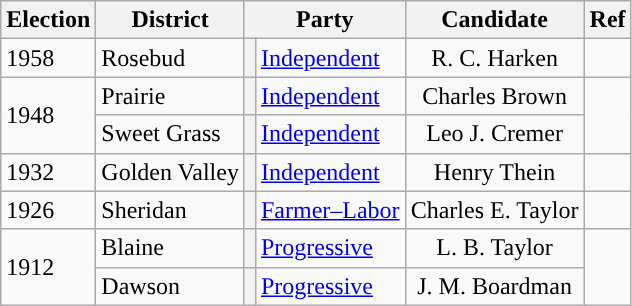<table class="wikitable sortable">
<tr>
<th>Election</th>
<th>District</th>
<th colspan=2>Party</th>
<th>Candidate</th>
<th>Ref</th>
</tr>
<tr>
<td>1958</td>
<td>Rosebud</td>
<th style="background-color:"></th>
<td><a href='#'>Independent</a></td>
<td align="center">R. C. Harken</td>
<td></td>
</tr>
<tr>
<td rowspan=2>1948</td>
<td>Prairie</td>
<th style="background-color:"></th>
<td><a href='#'>Independent</a></td>
<td align="center">Charles Brown</td>
<td rowspan=2></td>
</tr>
<tr>
<td>Sweet Grass</td>
<th style="background-color:"></th>
<td><a href='#'>Independent</a></td>
<td align="center">Leo J. Cremer</td>
</tr>
<tr>
<td rowspan=1>1932</td>
<td>Golden Valley</td>
<th style="background-color:"></th>
<td><a href='#'>Independent</a></td>
<td align="center">Henry Thein</td>
<td rowspan=1></td>
</tr>
<tr>
<td rowspan=1>1926</td>
<td>Sheridan</td>
<th style="background-color:"></th>
<td><a href='#'>Farmer–Labor</a></td>
<td align="center">Charles E. Taylor</td>
<td rowspan=1></td>
</tr>
<tr>
<td rowspan=2>1912</td>
<td>Blaine</td>
<th style="background-color:"></th>
<td><a href='#'>Progressive</a></td>
<td align="center">L. B. Taylor</td>
<td rowspan=2></td>
</tr>
<tr>
<td>Dawson</td>
<th style="background-color:"></th>
<td><a href='#'>Progressive</a></td>
<td align="center">J. M. Boardman</td>
</tr>
</table>
